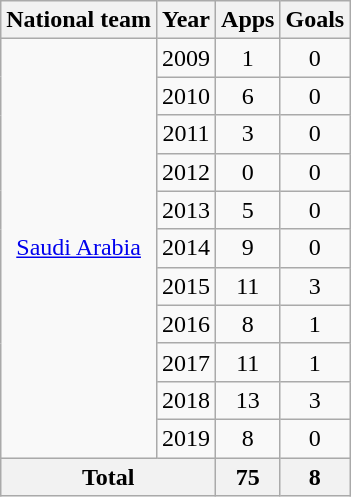<table class="wikitable" style="text-align:center">
<tr>
<th>National team</th>
<th>Year</th>
<th>Apps</th>
<th>Goals</th>
</tr>
<tr>
<td rowspan="11"><a href='#'>Saudi Arabia</a></td>
<td>2009</td>
<td>1</td>
<td>0</td>
</tr>
<tr>
<td>2010</td>
<td>6</td>
<td>0</td>
</tr>
<tr>
<td>2011</td>
<td>3</td>
<td>0</td>
</tr>
<tr>
<td>2012</td>
<td>0</td>
<td>0</td>
</tr>
<tr>
<td>2013</td>
<td>5</td>
<td>0</td>
</tr>
<tr>
<td>2014</td>
<td>9</td>
<td>0</td>
</tr>
<tr>
<td>2015</td>
<td>11</td>
<td>3</td>
</tr>
<tr>
<td>2016</td>
<td>8</td>
<td>1</td>
</tr>
<tr>
<td>2017</td>
<td>11</td>
<td>1</td>
</tr>
<tr>
<td>2018</td>
<td>13</td>
<td>3</td>
</tr>
<tr>
<td>2019</td>
<td>8</td>
<td>0</td>
</tr>
<tr>
<th colspan="2">Total</th>
<th>75</th>
<th>8</th>
</tr>
</table>
